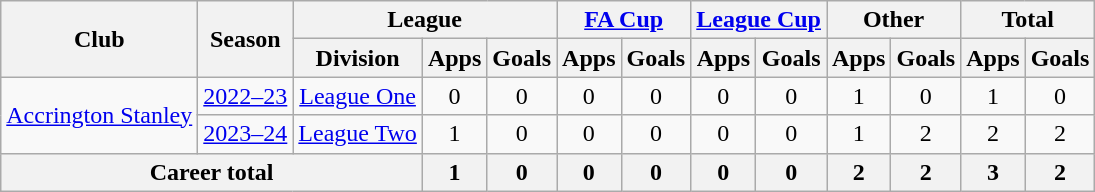<table class="wikitable" style="text-align: center">
<tr>
<th rowspan="2">Club</th>
<th rowspan="2">Season</th>
<th colspan="3">League</th>
<th colspan="2"><a href='#'>FA Cup</a></th>
<th colspan="2"><a href='#'>League Cup</a></th>
<th colspan="2">Other</th>
<th colspan="2">Total</th>
</tr>
<tr>
<th>Division</th>
<th>Apps</th>
<th>Goals</th>
<th>Apps</th>
<th>Goals</th>
<th>Apps</th>
<th>Goals</th>
<th>Apps</th>
<th>Goals</th>
<th>Apps</th>
<th>Goals</th>
</tr>
<tr>
<td rowspan="2"><a href='#'>Accrington Stanley</a></td>
<td><a href='#'>2022–23</a></td>
<td><a href='#'>League One</a></td>
<td>0</td>
<td>0</td>
<td>0</td>
<td>0</td>
<td>0</td>
<td>0</td>
<td>1</td>
<td>0</td>
<td>1</td>
<td>0</td>
</tr>
<tr>
<td><a href='#'>2023–24</a></td>
<td><a href='#'>League Two</a></td>
<td>1</td>
<td>0</td>
<td>0</td>
<td>0</td>
<td>0</td>
<td>0</td>
<td>1</td>
<td>2</td>
<td>2</td>
<td>2</td>
</tr>
<tr>
<th colspan="3">Career total</th>
<th>1</th>
<th>0</th>
<th>0</th>
<th>0</th>
<th>0</th>
<th>0</th>
<th>2</th>
<th>2</th>
<th>3</th>
<th>2</th>
</tr>
</table>
